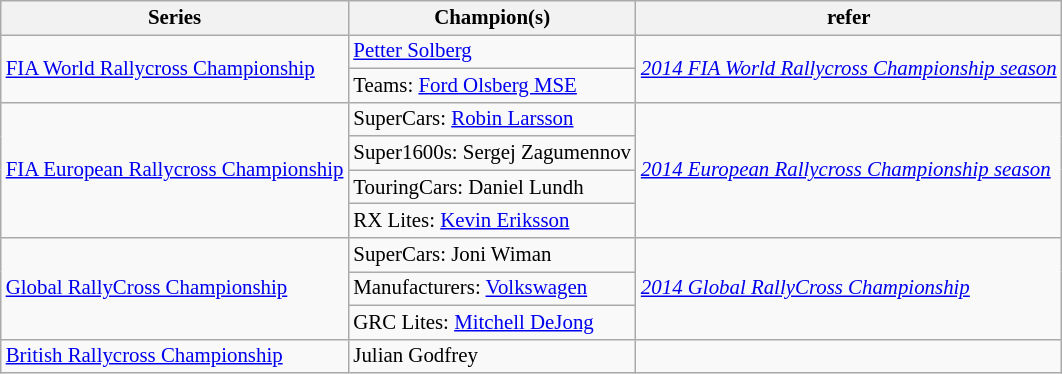<table class="wikitable" style="font-size: 87%;">
<tr>
<th>Series</th>
<th>Champion(s)</th>
<th>refer</th>
</tr>
<tr>
<td rowspan=2><a href='#'>FIA World Rallycross Championship</a></td>
<td> <a href='#'>Petter Solberg</a></td>
<td rowspan=2><em><a href='#'>2014 FIA World Rallycross Championship season</a></em></td>
</tr>
<tr>
<td>Teams:  <a href='#'>Ford Olsberg MSE</a></td>
</tr>
<tr>
<td rowspan=4><a href='#'>FIA European Rallycross Championship</a></td>
<td>SuperCars:  <a href='#'>Robin Larsson</a></td>
<td rowspan=4><em><a href='#'>2014 European Rallycross Championship season</a></em></td>
</tr>
<tr>
<td>Super1600s:  Sergej Zagumennov</td>
</tr>
<tr>
<td>TouringCars:  Daniel Lundh</td>
</tr>
<tr>
<td>RX Lites:  <a href='#'>Kevin Eriksson</a></td>
</tr>
<tr>
<td rowspan=3><a href='#'>Global RallyCross Championship</a></td>
<td>SuperCars:  Joni Wiman</td>
<td rowspan=3><em><a href='#'>2014 Global RallyCross Championship</a></em></td>
</tr>
<tr>
<td>Manufacturers:  <a href='#'>Volkswagen</a></td>
</tr>
<tr>
<td>GRC Lites:  <a href='#'>Mitchell DeJong</a></td>
</tr>
<tr>
<td><a href='#'>British Rallycross Championship</a></td>
<td> Julian Godfrey</td>
<td></td>
</tr>
</table>
